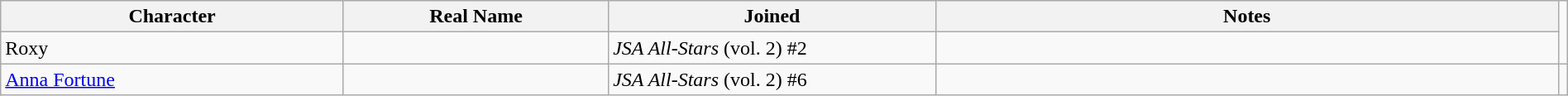<table class="wikitable" width=100%>
<tr>
<th width=22%>Character</th>
<th width=17%>Real Name</th>
<th width=21%>Joined</th>
<th width=40%>Notes</th>
</tr>
<tr>
<td>Roxy</td>
<td></td>
<td><em>JSA All-Stars</em> (vol. 2) #2</td>
<td></td>
</tr>
<tr>
<td><a href='#'>Anna Fortune</a></td>
<td></td>
<td><em>JSA All-Stars</em> (vol. 2) #6</td>
<td></td>
<td></td>
</tr>
</table>
